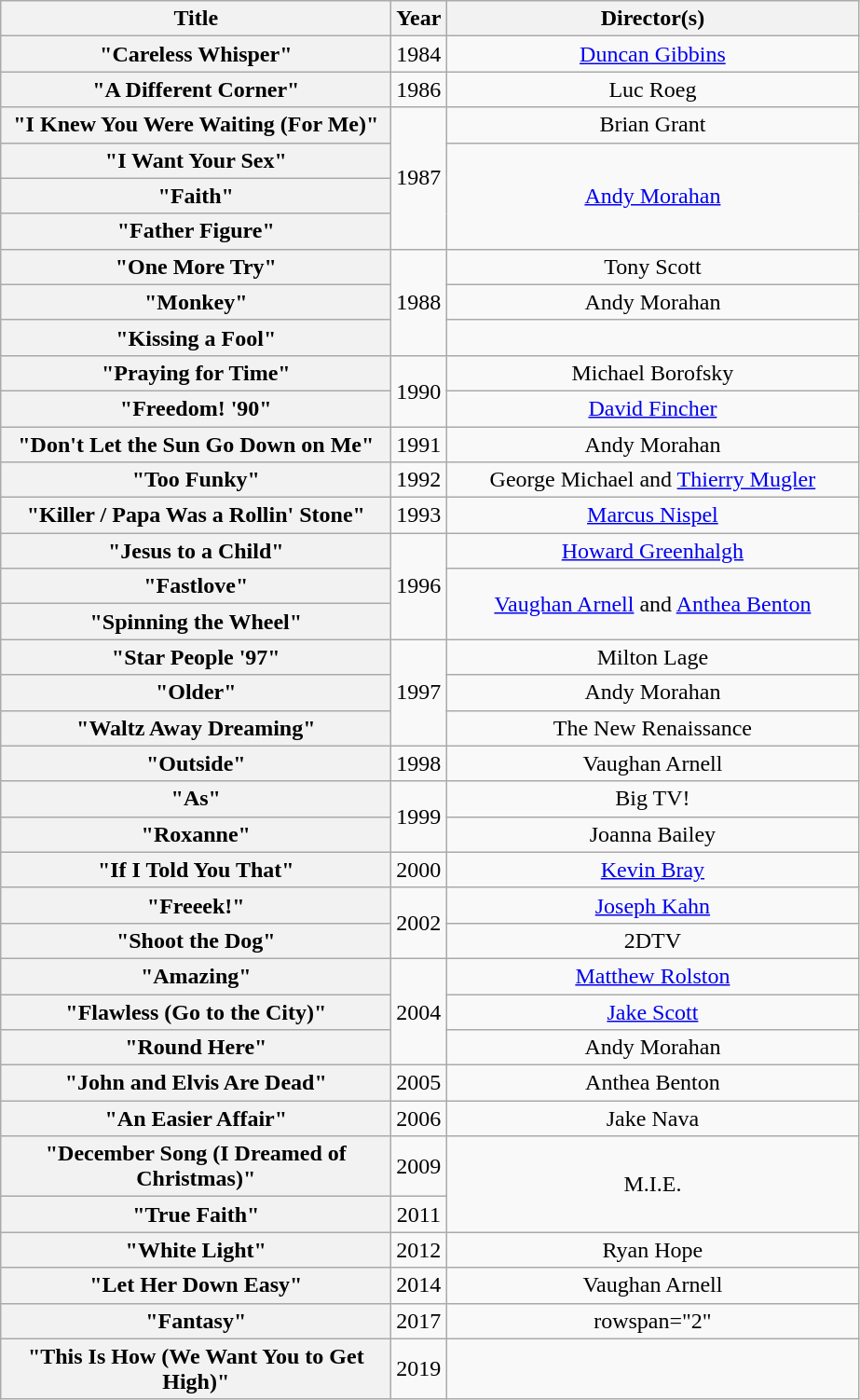<table class="wikitable plainrowheaders" style="text-align:center;">
<tr>
<th scope="col" style="width:17em;">Title</th>
<th scope="col">Year</th>
<th scope="col" style="width:18em;">Director(s)</th>
</tr>
<tr>
<th scope="row">"Careless Whisper"</th>
<td>1984</td>
<td><a href='#'>Duncan Gibbins</a></td>
</tr>
<tr>
<th scope="row">"A Different Corner"</th>
<td>1986</td>
<td>Luc Roeg</td>
</tr>
<tr>
<th scope="row">"I Knew You Were Waiting (For Me)"<br></th>
<td rowspan="4">1987</td>
<td>Brian Grant</td>
</tr>
<tr>
<th scope="row">"I Want Your Sex"</th>
<td rowspan="3"><a href='#'>Andy Morahan</a></td>
</tr>
<tr>
<th scope="row">"Faith"</th>
</tr>
<tr>
<th scope="row">"Father Figure"</th>
</tr>
<tr>
<th scope="row">"One More Try"</th>
<td rowspan="3">1988</td>
<td>Tony Scott</td>
</tr>
<tr>
<th scope="row">"Monkey"</th>
<td>Andy Morahan</td>
</tr>
<tr>
<th scope="row">"Kissing a Fool"</th>
<td></td>
</tr>
<tr>
<th scope="row">"Praying for Time"</th>
<td rowspan="2">1990</td>
<td>Michael Borofsky</td>
</tr>
<tr>
<th scope="row">"Freedom! '90"</th>
<td><a href='#'>David Fincher</a></td>
</tr>
<tr>
<th scope="row">"Don't Let the Sun Go Down on Me"<br></th>
<td>1991</td>
<td>Andy Morahan</td>
</tr>
<tr>
<th scope="row">"Too Funky"</th>
<td>1992</td>
<td>George Michael and <a href='#'>Thierry Mugler</a></td>
</tr>
<tr>
<th scope="row">"Killer / Papa Was a Rollin' Stone"</th>
<td>1993</td>
<td><a href='#'>Marcus Nispel</a></td>
</tr>
<tr>
<th scope="row">"Jesus to a Child"</th>
<td rowspan="3">1996</td>
<td><a href='#'>Howard Greenhalgh</a></td>
</tr>
<tr>
<th scope="row">"Fastlove"</th>
<td rowspan="2"><a href='#'>Vaughan Arnell</a> and <a href='#'>Anthea Benton</a></td>
</tr>
<tr>
<th scope="row">"Spinning the Wheel"</th>
</tr>
<tr>
<th scope="row">"Star People '97"</th>
<td rowspan="3">1997</td>
<td>Milton Lage</td>
</tr>
<tr>
<th scope="row">"Older"</th>
<td>Andy Morahan</td>
</tr>
<tr>
<th scope="row">"Waltz Away Dreaming"<br></th>
<td>The New Renaissance</td>
</tr>
<tr>
<th scope="row">"Outside"</th>
<td>1998</td>
<td>Vaughan Arnell</td>
</tr>
<tr>
<th scope="row">"As"<br></th>
<td rowspan="2">1999</td>
<td>Big TV!</td>
</tr>
<tr>
<th scope="row">"Roxanne"</th>
<td>Joanna Bailey</td>
</tr>
<tr>
<th scope="row">"If I Told You That"<br></th>
<td>2000</td>
<td><a href='#'>Kevin Bray</a></td>
</tr>
<tr>
<th scope="row">"Freeek!"</th>
<td rowspan="2">2002</td>
<td><a href='#'>Joseph Kahn</a></td>
</tr>
<tr>
<th scope="row">"Shoot the Dog"</th>
<td>2DTV</td>
</tr>
<tr>
<th scope="row">"Amazing"</th>
<td rowspan="3">2004</td>
<td><a href='#'>Matthew Rolston</a></td>
</tr>
<tr>
<th scope="row">"Flawless (Go to the City)"</th>
<td><a href='#'>Jake Scott</a></td>
</tr>
<tr>
<th scope="row">"Round Here"</th>
<td>Andy Morahan</td>
</tr>
<tr>
<th scope="row">"John and Elvis Are Dead"</th>
<td>2005</td>
<td>Anthea Benton</td>
</tr>
<tr>
<th scope="row">"An Easier Affair"</th>
<td>2006</td>
<td>Jake Nava</td>
</tr>
<tr>
<th scope="row">"December Song (I Dreamed of Christmas)"</th>
<td>2009</td>
<td rowspan="2">M.I.E.</td>
</tr>
<tr>
<th scope="row">"True Faith"</th>
<td>2011</td>
</tr>
<tr>
<th scope="row">"White Light"</th>
<td>2012</td>
<td>Ryan Hope</td>
</tr>
<tr>
<th scope="row">"Let Her Down Easy"</th>
<td>2014</td>
<td>Vaughan Arnell</td>
</tr>
<tr>
<th scope="row">"Fantasy"<br></th>
<td>2017</td>
<td>rowspan="2" </td>
</tr>
<tr>
<th scope="row">"This Is How (We Want You to Get High)"</th>
<td>2019</td>
</tr>
</table>
